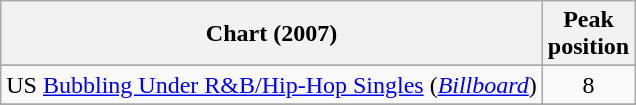<table class="wikitable sortable">
<tr>
<th>Chart (2007)</th>
<th>Peak<br>position</th>
</tr>
<tr>
</tr>
<tr>
</tr>
<tr>
</tr>
<tr>
</tr>
<tr>
<td>US <a href='#'>Bubbling Under R&B/Hip-Hop Singles</a> (<em><a href='#'>Billboard</a></em>)</td>
<td align="center">8</td>
</tr>
<tr>
</tr>
</table>
